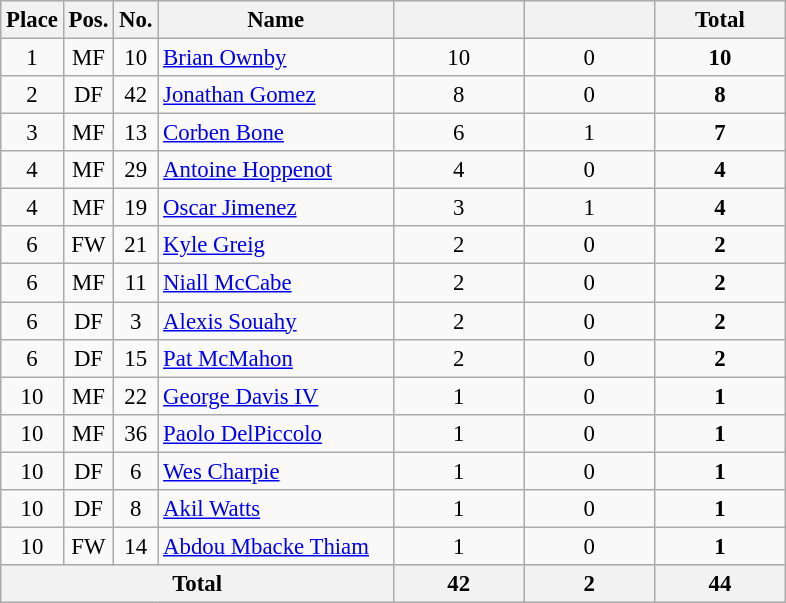<table class="wikitable sortable" style="font-size: 95%; text-align: center;">
<tr>
<th width=20>Place</th>
<th width=20>Pos.</th>
<th width=20>No.</th>
<th width=150>Name</th>
<th width=80></th>
<th width=80></th>
<th width=80><strong>Total</strong></th>
</tr>
<tr>
<td>1</td>
<td>MF</td>
<td>10</td>
<td align="left"> <a href='#'>Brian Ownby</a></td>
<td>10</td>
<td>0</td>
<td><strong>10</strong></td>
</tr>
<tr>
<td>2</td>
<td>DF</td>
<td>42</td>
<td align="left"> <a href='#'>Jonathan Gomez</a></td>
<td>8</td>
<td>0</td>
<td><strong>8</strong></td>
</tr>
<tr>
<td>3</td>
<td>MF</td>
<td>13</td>
<td align="left"> <a href='#'>Corben Bone</a></td>
<td>6</td>
<td>1</td>
<td><strong>7</strong></td>
</tr>
<tr>
<td>4</td>
<td>MF</td>
<td>29</td>
<td align="left"> <a href='#'>Antoine Hoppenot</a></td>
<td>4</td>
<td>0</td>
<td><strong>4</strong></td>
</tr>
<tr>
<td>4</td>
<td>MF</td>
<td>19</td>
<td align="left"> <a href='#'>Oscar Jimenez</a></td>
<td>3</td>
<td>1</td>
<td><strong>4</strong></td>
</tr>
<tr>
<td>6</td>
<td>FW</td>
<td>21</td>
<td align="left"> <a href='#'>Kyle Greig</a></td>
<td>2</td>
<td>0</td>
<td><strong>2</strong></td>
</tr>
<tr>
<td>6</td>
<td>MF</td>
<td>11</td>
<td align="left"> <a href='#'>Niall McCabe</a></td>
<td>2</td>
<td>0</td>
<td><strong>2</strong></td>
</tr>
<tr>
<td>6</td>
<td>DF</td>
<td>3</td>
<td align="left"> <a href='#'>Alexis Souahy</a></td>
<td>2</td>
<td>0</td>
<td><strong>2</strong></td>
</tr>
<tr>
<td>6</td>
<td>DF</td>
<td>15</td>
<td align="left"> <a href='#'>Pat McMahon</a></td>
<td>2</td>
<td>0</td>
<td><strong>2</strong></td>
</tr>
<tr>
<td>10</td>
<td>MF</td>
<td>22</td>
<td align="left"> <a href='#'>George Davis IV</a></td>
<td>1</td>
<td>0</td>
<td><strong>1</strong></td>
</tr>
<tr>
<td>10</td>
<td>MF</td>
<td>36</td>
<td align="left"> <a href='#'>Paolo DelPiccolo</a></td>
<td>1</td>
<td>0</td>
<td><strong>1</strong></td>
</tr>
<tr>
<td>10</td>
<td>DF</td>
<td>6</td>
<td align="left"> <a href='#'>Wes Charpie</a></td>
<td>1</td>
<td>0</td>
<td><strong>1</strong></td>
</tr>
<tr>
<td>10</td>
<td>DF</td>
<td>8</td>
<td align="left"> <a href='#'>Akil Watts</a></td>
<td>1</td>
<td>0</td>
<td><strong>1</strong></td>
</tr>
<tr>
<td>10</td>
<td>FW</td>
<td>14</td>
<td align="left"> <a href='#'>Abdou Mbacke Thiam</a></td>
<td>1</td>
<td>0</td>
<td><strong>1</strong></td>
</tr>
<tr>
<th colspan="4">Total</th>
<th>42</th>
<th>2</th>
<th>44</th>
</tr>
</table>
